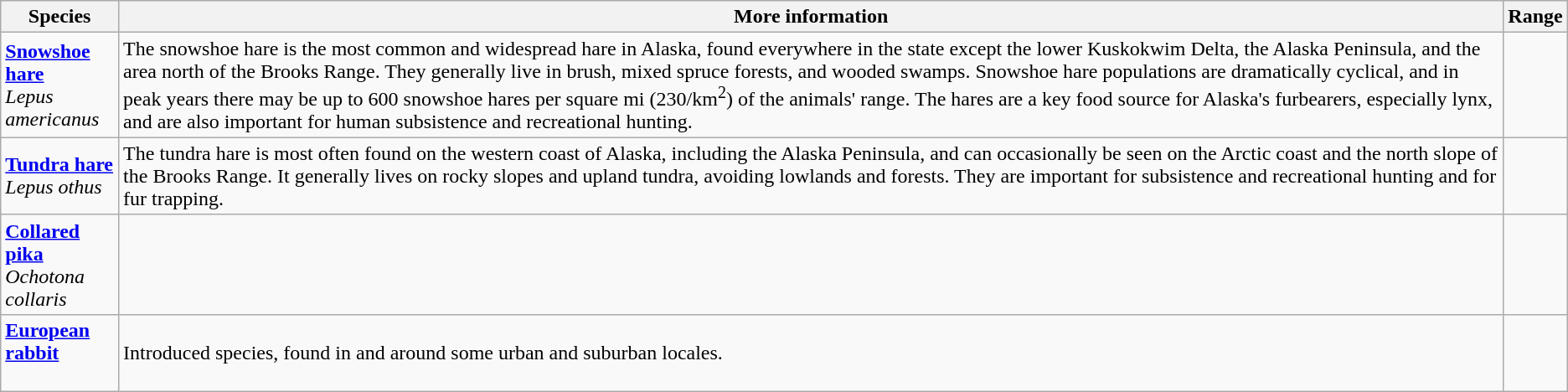<table class="wikitable">
<tr>
<th>Species</th>
<th>More information</th>
<th>Range</th>
</tr>
<tr>
<td><strong><a href='#'>Snowshoe hare</a> </strong><br> <em>Lepus americanus</em><br></td>
<td>The snowshoe hare is the most common and widespread hare in Alaska, found everywhere in the state except the lower Kuskokwim Delta, the Alaska Peninsula, and the area north of the Brooks Range.  They generally live in brush, mixed spruce forests, and wooded swamps. Snowshoe hare populations are dramatically cyclical, and in peak years there may be up to 600 snowshoe hares per square mi (230/km<sup>2</sup>) of the animals' range. The hares are a key food source for Alaska's furbearers, especially lynx, and are also important for human subsistence and recreational hunting.</td>
<td></td>
</tr>
<tr>
<td><strong><a href='#'>Tundra hare</a></strong> <br> <em>Lepus othus</em><br> </td>
<td>The tundra hare is most often found on the western coast of Alaska, including the Alaska Peninsula, and can occasionally be seen on the Arctic coast and the north slope of the Brooks Range.  It generally lives on rocky slopes and upland tundra, avoiding lowlands and forests. They are important for subsistence and recreational hunting and for fur trapping.</td>
<td></td>
</tr>
<tr>
<td><strong><a href='#'>Collared pika</a></strong> <br> <em>Ochotona collaris</em><br></td>
<td></td>
<td></td>
</tr>
<tr>
<td><strong> <a href='#'>European rabbit</a></strong><br> <br> </td>
<td>Introduced species, found in and around some urban and suburban locales.</td>
<td></td>
</tr>
</table>
